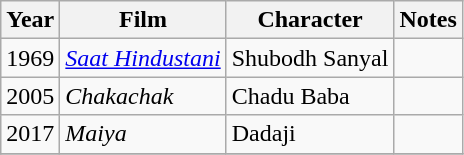<table class="wikitable sortable">
<tr>
<th>Year</th>
<th>Film</th>
<th>Character</th>
<th class="unsortable">Notes</th>
</tr>
<tr>
<td>1969</td>
<td><em><a href='#'>Saat Hindustani</a></em></td>
<td>Shubodh Sanyal</td>
<td></td>
</tr>
<tr>
<td>2005</td>
<td><em>Chakachak</em></td>
<td>Chadu Baba</td>
<td></td>
</tr>
<tr>
<td>2017</td>
<td><em>Maiya</em></td>
<td>Dadaji</td>
<td></td>
</tr>
<tr>
</tr>
</table>
